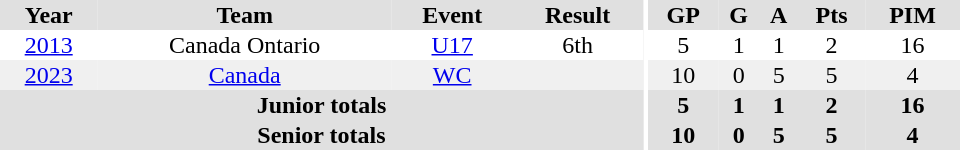<table border="0" cellpadding="1" cellspacing="0" ID="Table3" style="text-align:center; width:40em">
<tr bgcolor="#e0e0e0">
<th>Year</th>
<th>Team</th>
<th>Event</th>
<th>Result</th>
<th rowspan="99" bgcolor="#ffffff"></th>
<th>GP</th>
<th>G</th>
<th>A</th>
<th>Pts</th>
<th>PIM</th>
</tr>
<tr>
<td><a href='#'>2013</a></td>
<td>Canada Ontario</td>
<td><a href='#'>U17</a></td>
<td>6th</td>
<td>5</td>
<td>1</td>
<td>1</td>
<td>2</td>
<td>16</td>
</tr>
<tr bgcolor="#f0f0f0">
<td><a href='#'>2023</a></td>
<td><a href='#'>Canada</a></td>
<td><a href='#'>WC</a></td>
<td></td>
<td>10</td>
<td>0</td>
<td>5</td>
<td>5</td>
<td>4</td>
</tr>
<tr bgcolor="#e0e0e0">
<th colspan="4">Junior totals</th>
<th>5</th>
<th>1</th>
<th>1</th>
<th>2</th>
<th>16</th>
</tr>
<tr bgcolor="#e0e0e0">
<th colspan="4">Senior totals</th>
<th>10</th>
<th>0</th>
<th>5</th>
<th>5</th>
<th>4</th>
</tr>
</table>
